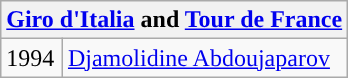<table class="wikitable">
<tr>
<th colspan=2><a href='#'>Giro d'Italia</a> and <a href='#'>Tour de France</a></th>
</tr>
<tr>
<td>1994</td>
<td> <a href='#'>Djamolidine Abdoujaparov</a></td>
</tr>
</table>
